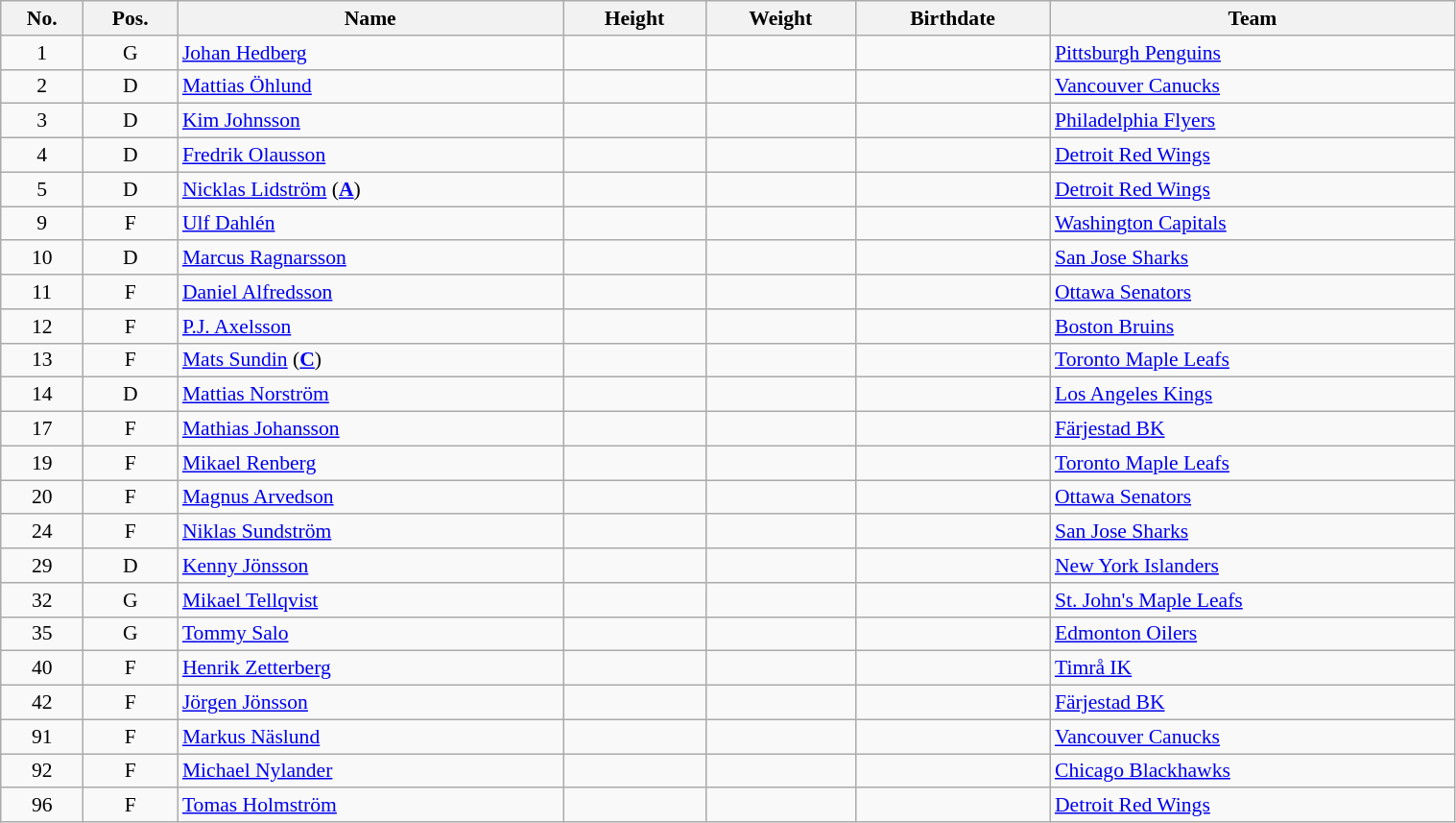<table class="wikitable sortable" width="80%" style="font-size: 90%; text-align: center;">
<tr>
<th>No.</th>
<th>Pos.</th>
<th>Name</th>
<th>Height</th>
<th>Weight</th>
<th>Birthdate</th>
<th>Team</th>
</tr>
<tr>
<td>1</td>
<td>G</td>
<td style="text-align:left;"><a href='#'>Johan Hedberg</a></td>
<td></td>
<td></td>
<td style="text-align:right;"></td>
<td style="text-align:left;"> <a href='#'>Pittsburgh Penguins</a></td>
</tr>
<tr>
<td>2</td>
<td>D</td>
<td style="text-align:left;"><a href='#'>Mattias Öhlund</a></td>
<td></td>
<td></td>
<td style="text-align:right;"></td>
<td style="text-align:left;"> <a href='#'>Vancouver Canucks</a></td>
</tr>
<tr>
<td>3</td>
<td>D</td>
<td style="text-align:left;"><a href='#'>Kim Johnsson</a></td>
<td></td>
<td></td>
<td style="text-align:right;"></td>
<td style="text-align:left;"> <a href='#'>Philadelphia Flyers</a></td>
</tr>
<tr>
<td>4</td>
<td>D</td>
<td style="text-align:left;"><a href='#'>Fredrik Olausson</a></td>
<td></td>
<td></td>
<td style="text-align:right;"></td>
<td style="text-align:left;"> <a href='#'>Detroit Red Wings</a></td>
</tr>
<tr>
<td>5</td>
<td>D</td>
<td style="text-align:left;"><a href='#'>Nicklas Lidström</a> (<strong><a href='#'>A</a></strong>)</td>
<td></td>
<td></td>
<td style="text-align:right;"></td>
<td style="text-align:left;"> <a href='#'>Detroit Red Wings</a></td>
</tr>
<tr>
<td>9</td>
<td>F</td>
<td style="text-align:left;"><a href='#'>Ulf Dahlén</a></td>
<td></td>
<td></td>
<td style="text-align:right;"></td>
<td style="text-align:left;"> <a href='#'>Washington Capitals</a></td>
</tr>
<tr>
<td>10</td>
<td>D</td>
<td style="text-align:left;"><a href='#'>Marcus Ragnarsson</a></td>
<td></td>
<td></td>
<td style="text-align:right;"></td>
<td style="text-align:left;"> <a href='#'>San Jose Sharks</a></td>
</tr>
<tr>
<td>11</td>
<td>F</td>
<td style="text-align:left;"><a href='#'>Daniel Alfredsson</a></td>
<td></td>
<td></td>
<td style="text-align:right;"></td>
<td style="text-align:left;"> <a href='#'>Ottawa Senators</a></td>
</tr>
<tr>
<td>12</td>
<td>F</td>
<td style="text-align:left;"><a href='#'>P.J. Axelsson</a></td>
<td></td>
<td></td>
<td style="text-align:right;"></td>
<td style="text-align:left;"> <a href='#'>Boston Bruins</a></td>
</tr>
<tr>
<td>13</td>
<td>F</td>
<td style="text-align:left;"><a href='#'>Mats Sundin</a> (<strong><a href='#'>C</a></strong>)</td>
<td></td>
<td></td>
<td style="text-align:right;"></td>
<td style="text-align:left;"> <a href='#'>Toronto Maple Leafs</a></td>
</tr>
<tr>
<td>14</td>
<td>D</td>
<td style="text-align:left;"><a href='#'>Mattias Norström</a></td>
<td></td>
<td></td>
<td style="text-align:right;"></td>
<td style="text-align:left;"> <a href='#'>Los Angeles Kings</a></td>
</tr>
<tr>
<td>17</td>
<td>F</td>
<td style="text-align:left;"><a href='#'>Mathias Johansson</a></td>
<td></td>
<td></td>
<td style="text-align:right;"></td>
<td style="text-align:left;"> <a href='#'>Färjestad BK</a></td>
</tr>
<tr>
<td>19</td>
<td>F</td>
<td style="text-align:left;"><a href='#'>Mikael Renberg</a></td>
<td></td>
<td></td>
<td style="text-align:right;"></td>
<td style="text-align:left;"> <a href='#'>Toronto Maple Leafs</a></td>
</tr>
<tr>
<td>20</td>
<td>F</td>
<td style="text-align:left;"><a href='#'>Magnus Arvedson</a></td>
<td></td>
<td></td>
<td style="text-align:right;"></td>
<td style="text-align:left;"> <a href='#'>Ottawa Senators</a></td>
</tr>
<tr>
<td>24</td>
<td>F</td>
<td style="text-align:left;"><a href='#'>Niklas Sundström</a></td>
<td></td>
<td></td>
<td style="text-align:right;"></td>
<td style="text-align:left;"> <a href='#'>San Jose Sharks</a></td>
</tr>
<tr>
<td>29</td>
<td>D</td>
<td style="text-align:left;"><a href='#'>Kenny Jönsson</a></td>
<td></td>
<td></td>
<td style="text-align:right;"></td>
<td style="text-align:left;"> <a href='#'>New York Islanders</a></td>
</tr>
<tr>
<td>32</td>
<td>G</td>
<td style="text-align:left;"><a href='#'>Mikael Tellqvist</a></td>
<td></td>
<td></td>
<td style="text-align:right;"></td>
<td style="text-align:left;"> <a href='#'>St. John's Maple Leafs</a></td>
</tr>
<tr>
<td>35</td>
<td>G</td>
<td style="text-align:left;"><a href='#'>Tommy Salo</a></td>
<td></td>
<td></td>
<td style="text-align:right;"></td>
<td style="text-align:left;"> <a href='#'>Edmonton Oilers</a></td>
</tr>
<tr>
<td>40</td>
<td>F</td>
<td style="text-align:left;"><a href='#'>Henrik Zetterberg</a></td>
<td></td>
<td></td>
<td style="text-align:right;"></td>
<td style="text-align:left;"> <a href='#'>Timrå IK</a></td>
</tr>
<tr>
<td>42</td>
<td>F</td>
<td style="text-align:left;"><a href='#'>Jörgen Jönsson</a></td>
<td></td>
<td></td>
<td style="text-align:right;"></td>
<td style="text-align:left;"> <a href='#'>Färjestad BK</a></td>
</tr>
<tr>
<td>91</td>
<td>F</td>
<td style="text-align:left;"><a href='#'>Markus Näslund</a></td>
<td></td>
<td></td>
<td style="text-align:right;"></td>
<td style="text-align:left;"> <a href='#'>Vancouver Canucks</a></td>
</tr>
<tr>
<td>92</td>
<td>F</td>
<td style="text-align:left;"><a href='#'>Michael Nylander</a></td>
<td></td>
<td></td>
<td style="text-align:right;"></td>
<td style="text-align:left;"> <a href='#'>Chicago Blackhawks</a></td>
</tr>
<tr>
<td>96</td>
<td>F</td>
<td style="text-align:left;"><a href='#'>Tomas Holmström</a></td>
<td></td>
<td></td>
<td style="text-align:right;"></td>
<td style="text-align:left;"> <a href='#'>Detroit Red Wings</a></td>
</tr>
</table>
